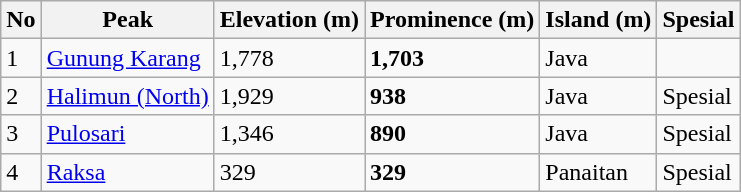<table class="wikitable sortable">
<tr>
<th>No</th>
<th>Peak</th>
<th>Elevation (m)</th>
<th>Prominence (m)</th>
<th>Island (m)</th>
<th>Spesial</th>
</tr>
<tr>
<td>1</td>
<td><a href='#'>Gunung Karang</a></td>
<td>1,778</td>
<td><strong>1,703</strong></td>
<td>Java</td>
<td></td>
</tr>
<tr>
<td>2</td>
<td><a href='#'>Halimun (North)</a></td>
<td>1,929</td>
<td><strong>938</strong></td>
<td>Java</td>
<td>Spesial</td>
</tr>
<tr>
<td>3</td>
<td><a href='#'>Pulosari</a></td>
<td>1,346</td>
<td><strong>890</strong></td>
<td>Java</td>
<td>Spesial</td>
</tr>
<tr>
<td>4</td>
<td><a href='#'>Raksa</a></td>
<td>329</td>
<td><strong>329</strong></td>
<td>Panaitan</td>
<td>Spesial</td>
</tr>
</table>
